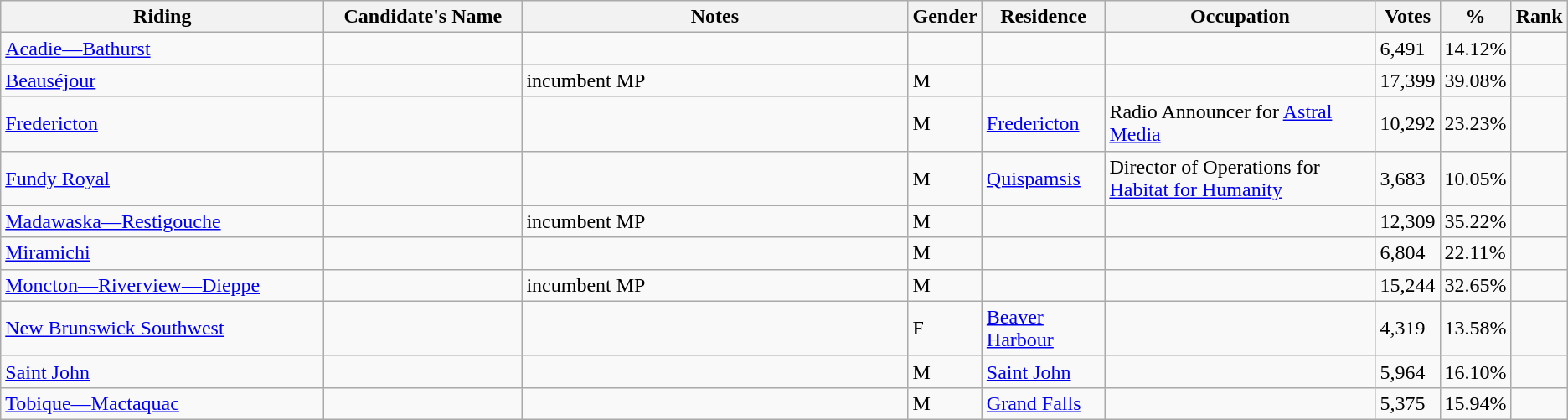<table class="wikitable sortable">
<tr>
<th style="width:250px;">Riding<br></th>
<th style="width:150px;">Candidate's Name</th>
<th style="width:300px;">Notes</th>
<th>Gender</th>
<th>Residence</th>
<th>Occupation</th>
<th>Votes</th>
<th>%</th>
<th>Rank</th>
</tr>
<tr>
<td><a href='#'>Acadie—Bathurst</a></td>
<td></td>
<td></td>
<td></td>
<td></td>
<td></td>
<td>6,491</td>
<td>14.12%</td>
<td></td>
</tr>
<tr>
<td><a href='#'>Beauséjour</a></td>
<td></td>
<td>incumbent MP</td>
<td>M</td>
<td></td>
<td></td>
<td>17,399</td>
<td>39.08%</td>
<td></td>
</tr>
<tr>
<td><a href='#'>Fredericton</a></td>
<td></td>
<td></td>
<td>M</td>
<td><a href='#'>Fredericton</a></td>
<td>Radio Announcer for <a href='#'>Astral Media</a></td>
<td>10,292</td>
<td>23.23%</td>
<td></td>
</tr>
<tr>
<td><a href='#'>Fundy Royal</a></td>
<td></td>
<td></td>
<td>M</td>
<td><a href='#'>Quispamsis</a></td>
<td>Director of Operations for <a href='#'>Habitat for Humanity</a></td>
<td>3,683</td>
<td>10.05%</td>
<td></td>
</tr>
<tr>
<td><a href='#'>Madawaska—Restigouche</a></td>
<td></td>
<td>incumbent MP</td>
<td>M</td>
<td></td>
<td></td>
<td>12,309</td>
<td>35.22%</td>
<td></td>
</tr>
<tr>
<td><a href='#'>Miramichi</a></td>
<td></td>
<td></td>
<td>M</td>
<td></td>
<td></td>
<td>6,804</td>
<td>22.11%</td>
<td></td>
</tr>
<tr>
<td><a href='#'>Moncton—Riverview—Dieppe</a></td>
<td></td>
<td>incumbent MP</td>
<td>M</td>
<td></td>
<td></td>
<td>15,244</td>
<td>32.65%</td>
<td></td>
</tr>
<tr>
<td><a href='#'>New Brunswick Southwest</a></td>
<td></td>
<td></td>
<td>F</td>
<td><a href='#'>Beaver Harbour</a></td>
<td></td>
<td>4,319</td>
<td>13.58%</td>
<td></td>
</tr>
<tr>
<td><a href='#'>Saint John</a></td>
<td></td>
<td></td>
<td>M</td>
<td><a href='#'>Saint John</a></td>
<td></td>
<td>5,964</td>
<td>16.10%</td>
<td></td>
</tr>
<tr>
<td><a href='#'>Tobique—Mactaquac</a></td>
<td></td>
<td></td>
<td>M</td>
<td><a href='#'>Grand Falls</a></td>
<td></td>
<td>5,375</td>
<td>15.94%</td>
<td></td>
</tr>
</table>
